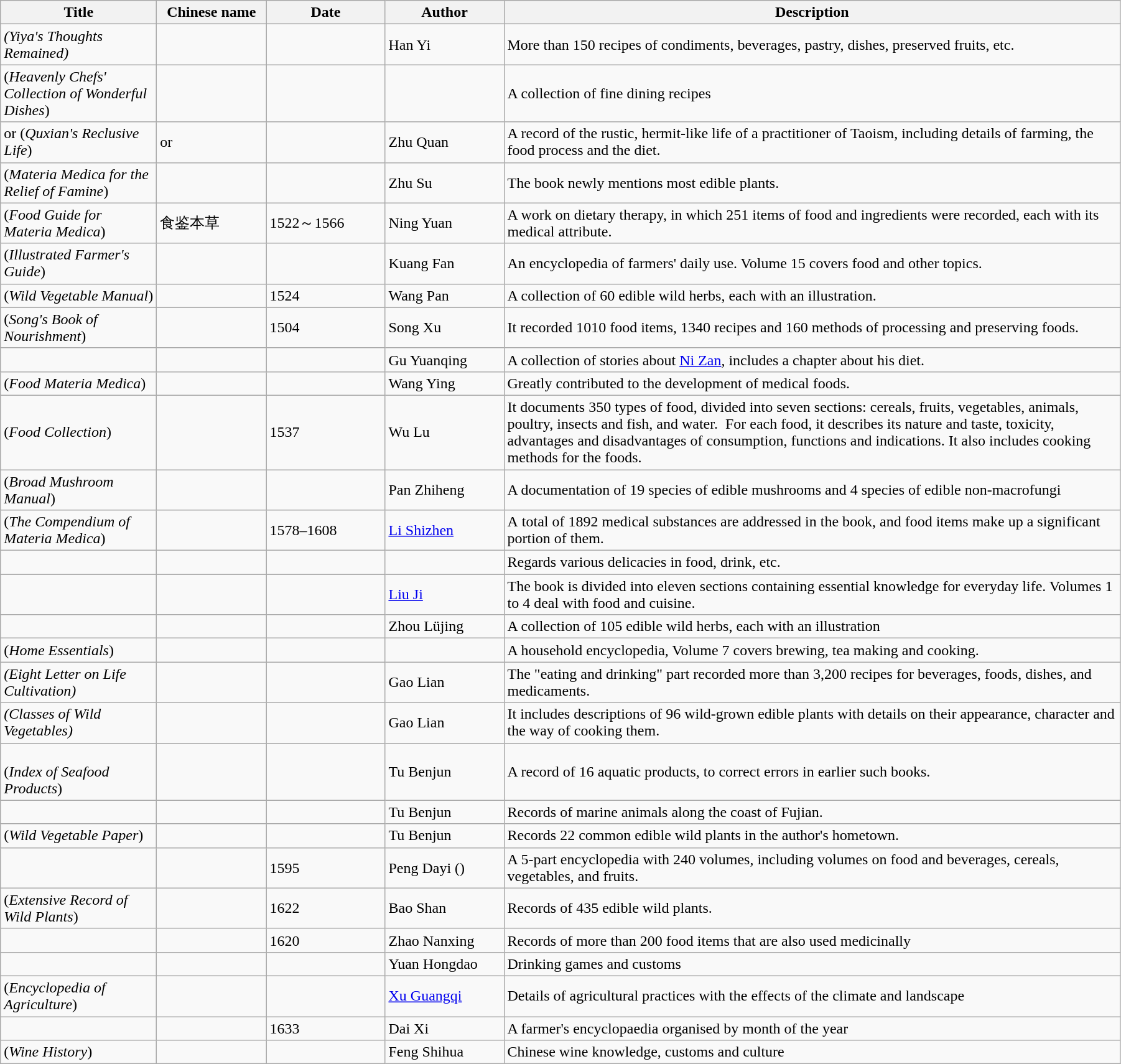<table class="wikitable" style="width:95%;">
<tr>
<th style="width:160px;">Title</th>
<th style="width:110px;">Chinese name</th>
<th style="width:120px;">Date</th>
<th style="width:120px;">Author</th>
<th>Description</th>
</tr>
<tr>
<td> <em>(Yiya's Thoughts Remained)</em></td>
<td></td>
<td></td>
<td>Han Yi</td>
<td>More than 150 recipes of condiments, beverages, pastry, dishes, preserved fruits, etc.</td>
</tr>
<tr>
<td> (<em>Heavenly Chefs' Collection of Wonderful Dishes</em>)</td>
<td></td>
<td></td>
<td></td>
<td>A collection of fine dining recipes</td>
</tr>
<tr>
<td> or  (<em>Quxian's Reclusive Life</em>)</td>
<td> or </td>
<td></td>
<td>Zhu Quan</td>
<td>A record of the rustic, hermit-like life of a practitioner of Taoism, including details of farming, the food process and the diet.</td>
</tr>
<tr>
<td> (<em>Materia Medica for the Relief of Famine</em>)</td>
<td></td>
<td></td>
<td>Zhu Su</td>
<td>The book newly mentions most edible plants.</td>
</tr>
<tr>
<td> (<em>Food Guide for Materia Medica</em>)</td>
<td>食鉴本草</td>
<td>1522～1566</td>
<td>Ning Yuan</td>
<td>A work on dietary therapy, in which 251 items of food and ingredients were recorded, each with its medical attribute.</td>
</tr>
<tr>
<td> (<em>Illustrated Farmer's Guide</em>)</td>
<td></td>
<td></td>
<td>Kuang Fan</td>
<td>An encyclopedia of farmers' daily use. Volume 15 covers food and other topics.</td>
</tr>
<tr>
<td> (<em>Wild Vegetable Manual</em>)</td>
<td></td>
<td>1524</td>
<td>Wang Pan</td>
<td>A collection of 60 edible wild herbs, each with an illustration.</td>
</tr>
<tr>
<td> (<em>Song's Book of Nourishment</em>)</td>
<td></td>
<td>1504</td>
<td>Song Xu</td>
<td>It recorded 1010 food items, 1340 recipes and 160 methods of processing and preserving foods.</td>
</tr>
<tr>
<td></td>
<td></td>
<td></td>
<td>Gu Yuanqing</td>
<td>A collection of stories about <a href='#'>Ni Zan</a>, includes a chapter about his diet.</td>
</tr>
<tr>
<td> (<em>Food Materia Medica</em>)</td>
<td></td>
<td></td>
<td>Wang Ying</td>
<td>Greatly contributed to the development of medical foods.</td>
</tr>
<tr>
<td> (<em>Food Collection</em>)</td>
<td></td>
<td>1537</td>
<td>Wu Lu</td>
<td>It documents 350 types of food, divided into seven sections: cereals, fruits, vegetables, animals, poultry, insects and fish, and water.  For each food, it describes its nature and taste, toxicity, advantages and disadvantages of consumption, functions and indications. It also includes cooking methods for the foods.</td>
</tr>
<tr>
<td> (<em>Broad Mushroom Manual</em>)</td>
<td></td>
<td></td>
<td>Pan Zhiheng</td>
<td>A documentation of 19 species of edible mushrooms and 4 species of edible non-macrofungi</td>
</tr>
<tr>
<td> (<em>The Compendium of Materia Medica</em>)</td>
<td></td>
<td>1578–1608</td>
<td><a href='#'>Li Shizhen</a></td>
<td>А total of 1892 medical substances are addressed in the book, and food items make up a significant portion of them.</td>
</tr>
<tr>
<td></td>
<td></td>
<td></td>
<td></td>
<td>Regards various delicacies in food, drink, etc.</td>
</tr>
<tr>
<td></td>
<td></td>
<td></td>
<td><a href='#'>Liu Ji</a></td>
<td>The book is divided into eleven sections containing essential knowledge for everyday life. Volumes 1 to 4 deal with food and cuisine.</td>
</tr>
<tr>
<td></td>
<td></td>
<td></td>
<td>Zhou Lüjing</td>
<td>A collection of 105 edible wild herbs, each with an illustration</td>
</tr>
<tr>
<td> (<em>Home Essentials</em>)</td>
<td></td>
<td></td>
<td></td>
<td>A household encyclopedia, Volume 7 covers brewing, tea making and cooking.</td>
</tr>
<tr>
<td> <em>(Eight Letter on Life Cultivation)</em></td>
<td></td>
<td></td>
<td>Gao Lian</td>
<td>The "eating and drinking" part recorded more than 3,200 recipes for beverages, foods, dishes, and medicaments.</td>
</tr>
<tr>
<td> <em>(Classes of Wild Vegetables)</em></td>
<td></td>
<td></td>
<td>Gao Lian</td>
<td>It includes descriptions of 96 wild-grown edible plants with details on their appearance, character and the way of cooking them.</td>
</tr>
<tr>
<td><br>(<em>Index of Seafood Products</em>)</td>
<td></td>
<td></td>
<td>Tu Benjun</td>
<td>A record of 16 aquatic products, to correct errors in earlier such books.</td>
</tr>
<tr>
<td></td>
<td></td>
<td></td>
<td>Tu Benjun</td>
<td>Records of marine animals along the coast of Fujian.</td>
</tr>
<tr>
<td> (<em>Wild Vegetable Paper</em>)</td>
<td></td>
<td></td>
<td>Tu Benjun</td>
<td>Records 22 common edible wild plants in the author's hometown.</td>
</tr>
<tr>
<td></td>
<td></td>
<td>1595</td>
<td>Peng Dayi ()</td>
<td>A 5-part encyclopedia with 240 volumes, including volumes on food and beverages, cereals, vegetables, and fruits.</td>
</tr>
<tr>
<td> (<em>Extensive Record of Wild Plants</em>)</td>
<td></td>
<td>1622</td>
<td>Bao Shan</td>
<td>Records of 435 edible wild plants.</td>
</tr>
<tr>
<td></td>
<td></td>
<td>1620</td>
<td>Zhao Nanxing</td>
<td>Records of more than 200 food items that are also used medicinally</td>
</tr>
<tr>
<td></td>
<td></td>
<td></td>
<td>Yuan Hongdao</td>
<td>Drinking games and customs</td>
</tr>
<tr>
<td> (<em>Encyclopedia of Agriculture</em>)</td>
<td></td>
<td></td>
<td><a href='#'>Xu Guangqi</a></td>
<td>Details of agricultural practices with the effects of the climate and landscape</td>
</tr>
<tr>
<td></td>
<td></td>
<td>1633</td>
<td>Dai Xi</td>
<td>A farmer's encyclopaedia organised by month of the year</td>
</tr>
<tr>
<td> (<em>Wine History</em>)</td>
<td></td>
<td></td>
<td>Feng Shihua</td>
<td>Chinese wine knowledge, customs and culture</td>
</tr>
</table>
